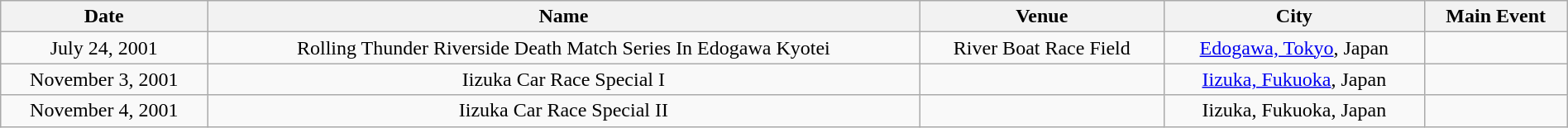<table class="wikitable" width="100%">
<tr>
<th>Date</th>
<th>Name</th>
<th>Venue</th>
<th>City</th>
<th>Main Event</th>
</tr>
<tr align=center>
<td>July 24, 2001</td>
<td>Rolling Thunder Riverside Death Match Series In Edogawa Kyotei</td>
<td>River Boat Race Field</td>
<td><a href='#'>Edogawa, Tokyo</a>, Japan</td>
<td></td>
</tr>
<tr align=center>
<td>November 3, 2001</td>
<td>Iizuka Car Race Special I</td>
<td></td>
<td><a href='#'>Iizuka, Fukuoka</a>, Japan</td>
<td></td>
</tr>
<tr align=center>
<td>November 4, 2001</td>
<td>Iizuka Car Race Special II</td>
<td></td>
<td>Iizuka, Fukuoka, Japan</td>
<td></td>
</tr>
</table>
